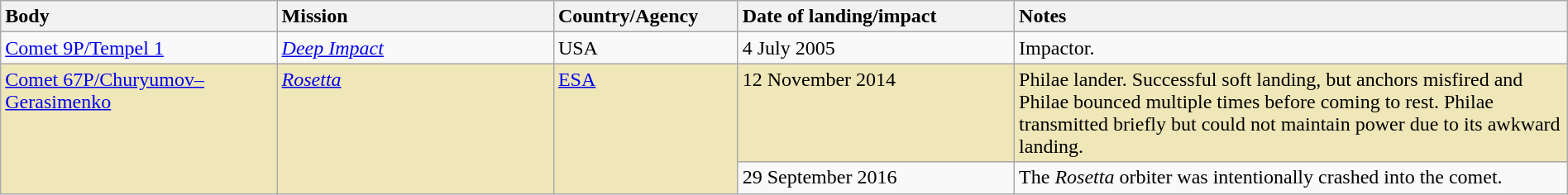<table class="wikitable sortable" width="100%">
<tr valign="top">
<th style="text-align:left" width="15%">Body</th>
<th style="text-align:left" width="15%">Mission</th>
<th style="text-align:left" width="10%">Country/Agency</th>
<th style="text-align:left" width="15%">Date of landing/impact</th>
<th style="text-align:left" width="30%">Notes</th>
</tr>
<tr valign="top">
<td><a href='#'>Comet 9P/Tempel 1</a></td>
<td><em><a href='#'>Deep Impact</a></em></td>
<td> USA</td>
<td>4 July 2005</td>
<td>Impactor.</td>
</tr>
<tr valign="top" style="background:#EFE7B8">
<td rowspan=2><a href='#'>Comet 67P/Churyumov–Gerasimenko</a></td>
<td rowspan=2><em><a href='#'>Rosetta</a></em></td>
<td rowspan=2> <a href='#'>ESA</a></td>
<td>12 November 2014</td>
<td>Philae lander. Successful soft landing, but anchors misfired and Philae bounced multiple times before coming to rest. Philae transmitted briefly but could not maintain power due to its awkward landing.</td>
</tr>
<tr valign="top">
<td>29 September 2016</td>
<td>The <em>Rosetta</em> orbiter was intentionally crashed into the comet.</td>
</tr>
</table>
